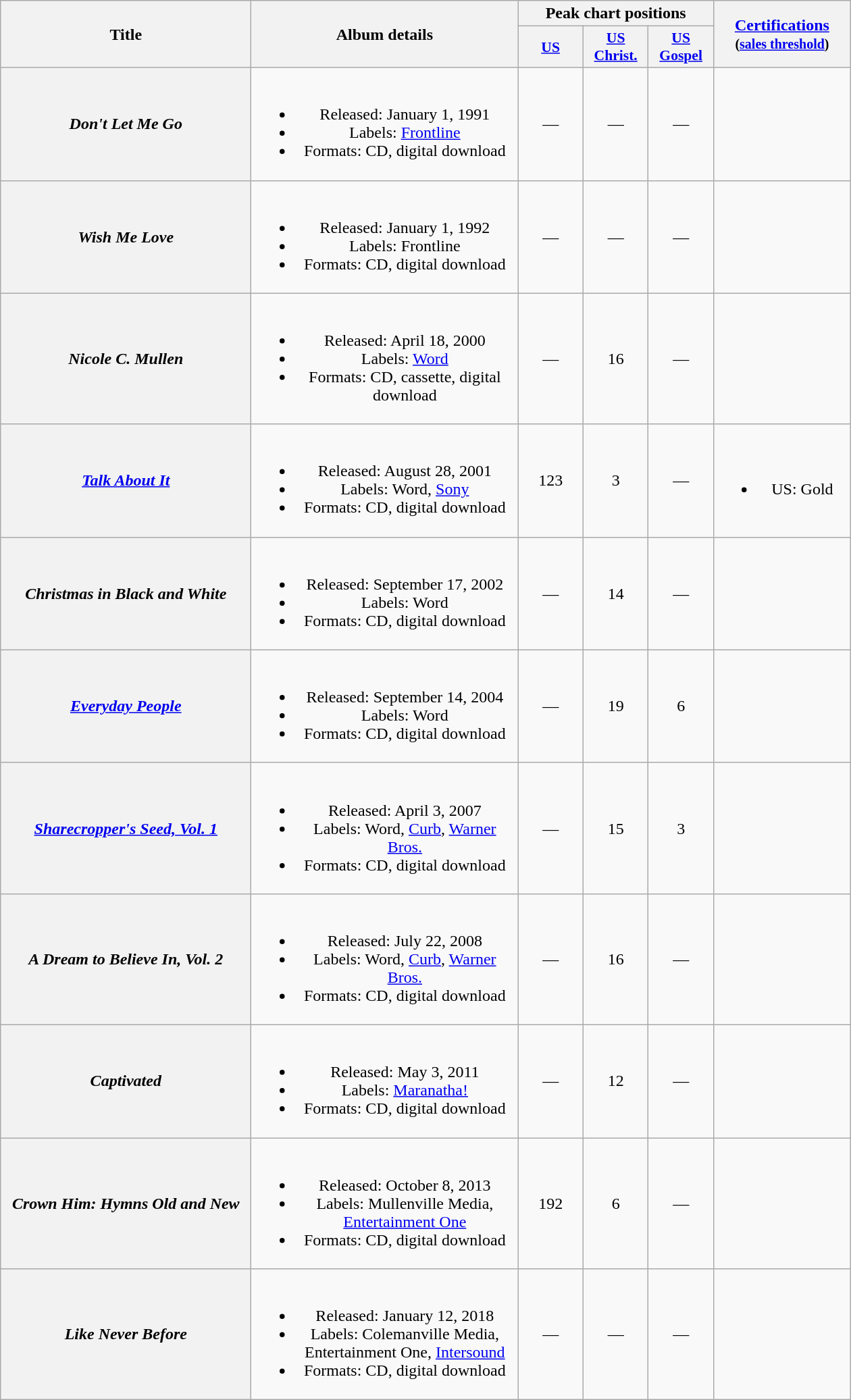<table class="wikitable plainrowheaders" style="text-align:center;" border="1">
<tr>
<th scope="col" rowspan="2" style="width:15em;">Title</th>
<th scope="col" rowspan="2" style="width:16em;">Album details</th>
<th scope="col" colspan="3">Peak chart positions</th>
<th scope="col" rowspan="2" style="width:8em;"><a href='#'>Certifications</a><br><small>(<a href='#'>sales threshold</a>)</small></th>
</tr>
<tr>
<th scope="col" style="width:4em;font-size:90%;"><a href='#'>US</a><br></th>
<th scope="col" style="width:4em;font-size:90%;"><a href='#'>US<br>Christ.</a><br></th>
<th scope="col" style="width:4em;font-size:90%;"><a href='#'>US<br>Gospel</a><br></th>
</tr>
<tr>
<th scope="row"><em>Don't Let Me Go</em></th>
<td><br><ul><li>Released: January 1, 1991</li><li>Labels: <a href='#'>Frontline</a> </li><li>Formats: CD, digital download</li></ul></td>
<td>—</td>
<td>—</td>
<td>—</td>
<td></td>
</tr>
<tr>
<th scope="row"><em>Wish Me Love</em></th>
<td><br><ul><li>Released: January 1, 1992</li><li>Labels: Frontline</li><li>Formats: CD, digital download</li></ul></td>
<td>—</td>
<td>—</td>
<td>—</td>
<td></td>
</tr>
<tr>
<th scope="row"><em>Nicole C. Mullen</em></th>
<td><br><ul><li>Released:  April 18, 2000</li><li>Labels: <a href='#'>Word</a> </li><li>Formats: CD, cassette, digital download</li></ul></td>
<td>—</td>
<td>16</td>
<td>—</td>
<td></td>
</tr>
<tr>
<th scope="row"><em><a href='#'>Talk About It</a></em></th>
<td><br><ul><li>Released:  August 28, 2001</li><li>Labels: Word, <a href='#'>Sony</a></li><li>Formats: CD, digital download</li></ul></td>
<td>123</td>
<td>3</td>
<td>—</td>
<td><br><ul><li>US: Gold</li></ul></td>
</tr>
<tr>
<th scope="row"><em>Christmas in Black and White</em></th>
<td><br><ul><li>Released:   September 17, 2002</li><li>Labels: Word </li><li>Formats: CD, digital download</li></ul></td>
<td>—</td>
<td>14</td>
<td>—</td>
<td></td>
</tr>
<tr>
<th scope="row"><em><a href='#'>Everyday People</a></em></th>
<td><br><ul><li>Released: September 14, 2004</li><li>Labels: Word </li><li>Formats: CD, digital download</li></ul></td>
<td>—</td>
<td>19</td>
<td>6</td>
<td></td>
</tr>
<tr>
<th scope="row"><em><a href='#'>Sharecropper's Seed, Vol. 1</a></em></th>
<td><br><ul><li>Released:  April 3, 2007</li><li>Labels: Word, <a href='#'>Curb</a>, <a href='#'>Warner Bros.</a> </li><li>Formats: CD, digital download</li></ul></td>
<td>—</td>
<td>15</td>
<td>3</td>
<td></td>
</tr>
<tr>
<th scope="row"><em>A Dream to Believe In, Vol. 2</em></th>
<td><br><ul><li>Released:   July 22, 2008</li><li>Labels: Word, <a href='#'>Curb</a>, <a href='#'>Warner Bros.</a> </li><li>Formats: CD, digital download</li></ul></td>
<td>—</td>
<td>16</td>
<td>—</td>
<td></td>
</tr>
<tr>
<th scope="row"><em>Captivated</em></th>
<td><br><ul><li>Released: May 3, 2011</li><li>Labels: <a href='#'>Maranatha!</a> </li><li>Formats: CD, digital download</li></ul></td>
<td>—</td>
<td>12</td>
<td>—</td>
<td></td>
</tr>
<tr>
<th scope="row"><em>Crown Him: Hymns Old and New</em></th>
<td><br><ul><li>Released: October 8, 2013</li><li>Labels: Mullenville Media, <a href='#'>Entertainment One</a> </li><li>Formats: CD, digital download</li></ul></td>
<td>192</td>
<td>6</td>
<td>—</td>
<td></td>
</tr>
<tr>
<th scope="row"><em>Like Never Before</em></th>
<td><br><ul><li>Released: January 12, 2018</li><li>Labels: Colemanville Media, Entertainment One, <a href='#'>Intersound</a> </li><li>Formats: CD, digital download</li></ul></td>
<td>—</td>
<td>—</td>
<td>—</td>
<td></td>
</tr>
</table>
